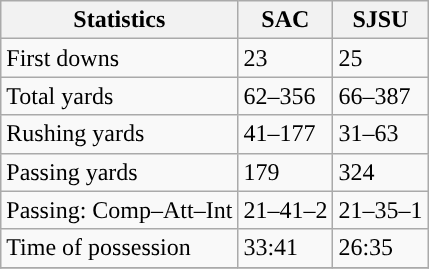<table class="wikitable" style="float: left;">
<tr>
<th>Statistics</th>
<th>SAC</th>
<th>SJSU</th>
</tr>
<tr>
<td>First downs</td>
<td>23</td>
<td>25</td>
</tr>
<tr>
<td>Total yards</td>
<td>62–356</td>
<td>66–387</td>
</tr>
<tr>
<td>Rushing yards</td>
<td>41–177</td>
<td>31–63</td>
</tr>
<tr>
<td>Passing yards</td>
<td>179</td>
<td>324</td>
</tr>
<tr>
<td>Passing: Comp–Att–Int</td>
<td>21–41–2</td>
<td>21–35–1</td>
</tr>
<tr>
<td>Time of possession</td>
<td>33:41</td>
<td>26:35</td>
</tr>
<tr>
</tr>
</table>
